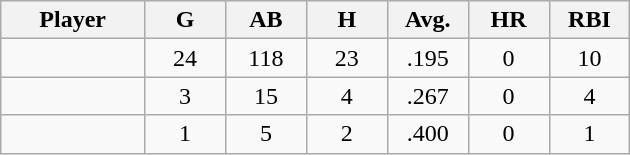<table class="wikitable sortable">
<tr>
<th bgcolor="#DDDDFF" width="16%">Player</th>
<th bgcolor="#DDDDFF" width="9%">G</th>
<th bgcolor="#DDDDFF" width="9%">AB</th>
<th bgcolor="#DDDDFF" width="9%">H</th>
<th bgcolor="#DDDDFF" width="9%">Avg.</th>
<th bgcolor="#DDDDFF" width="9%">HR</th>
<th bgcolor="#DDDDFF" width="9%">RBI</th>
</tr>
<tr align="center">
<td></td>
<td>24</td>
<td>118</td>
<td>23</td>
<td>.195</td>
<td>0</td>
<td>10</td>
</tr>
<tr align="center">
<td></td>
<td>3</td>
<td>15</td>
<td>4</td>
<td>.267</td>
<td>0</td>
<td>4</td>
</tr>
<tr align="center">
<td></td>
<td>1</td>
<td>5</td>
<td>2</td>
<td>.400</td>
<td>0</td>
<td>1</td>
</tr>
</table>
